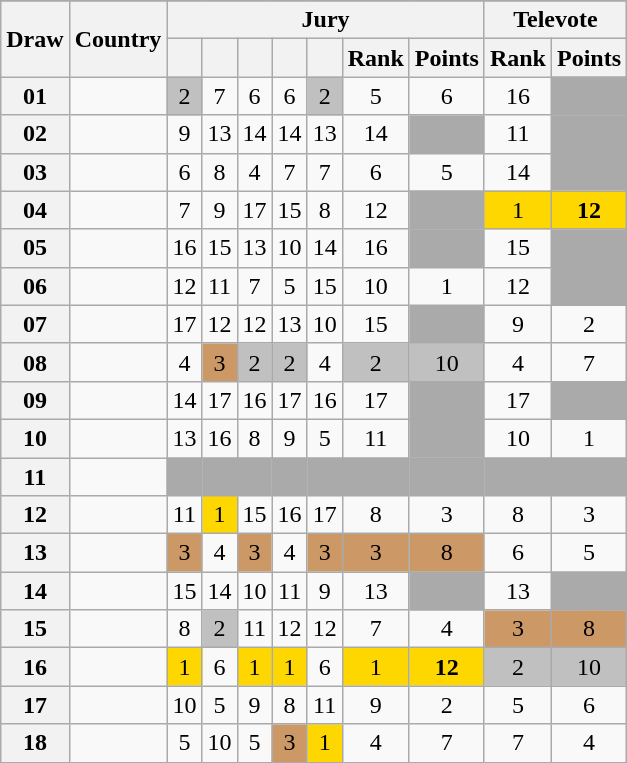<table class="sortable wikitable collapsible plainrowheaders" style="text-align:center;">
<tr>
</tr>
<tr>
<th scope="col" rowspan="2">Draw</th>
<th scope="col" rowspan="2">Country</th>
<th scope="col" colspan="7">Jury</th>
<th scope="col" colspan="2">Televote</th>
</tr>
<tr>
<th scope="col"><small></small></th>
<th scope="col"><small></small></th>
<th scope="col"><small></small></th>
<th scope="col"><small></small></th>
<th scope="col"><small></small></th>
<th scope="col">Rank</th>
<th scope="col">Points</th>
<th scope="col">Rank</th>
<th scope="col">Points</th>
</tr>
<tr>
<th scope="row" style="text-align:center;">01</th>
<td style="text-align:left;"></td>
<td style="background:silver;">2</td>
<td>7</td>
<td>6</td>
<td>6</td>
<td style="background:silver;">2</td>
<td>5</td>
<td>6</td>
<td>16</td>
<td style="background:#AAAAAA;"></td>
</tr>
<tr>
<th scope="row" style="text-align:center;">02</th>
<td style="text-align:left;"></td>
<td>9</td>
<td>13</td>
<td>14</td>
<td>14</td>
<td>13</td>
<td>14</td>
<td style="background:#AAAAAA;"></td>
<td>11</td>
<td style="background:#AAAAAA;"></td>
</tr>
<tr>
<th scope="row" style="text-align:center;">03</th>
<td style="text-align:left;"></td>
<td>6</td>
<td>8</td>
<td>4</td>
<td>7</td>
<td>7</td>
<td>6</td>
<td>5</td>
<td>14</td>
<td style="background:#AAAAAA;"></td>
</tr>
<tr>
<th scope="row" style="text-align:center;">04</th>
<td style="text-align:left;"></td>
<td>7</td>
<td>9</td>
<td>17</td>
<td>15</td>
<td>8</td>
<td>12</td>
<td style="background:#AAAAAA;"></td>
<td style="background:gold;">1</td>
<td style="background:gold;"><strong>12</strong></td>
</tr>
<tr>
<th scope="row" style="text-align:center;">05</th>
<td style="text-align:left;"></td>
<td>16</td>
<td>15</td>
<td>13</td>
<td>10</td>
<td>14</td>
<td>16</td>
<td style="background:#AAAAAA;"></td>
<td>15</td>
<td style="background:#AAAAAA;"></td>
</tr>
<tr>
<th scope="row" style="text-align:center;">06</th>
<td style="text-align:left;"></td>
<td>12</td>
<td>11</td>
<td>7</td>
<td>5</td>
<td>15</td>
<td>10</td>
<td>1</td>
<td>12</td>
<td style="background:#AAAAAA;"></td>
</tr>
<tr>
<th scope="row" style="text-align:center;">07</th>
<td style="text-align:left;"></td>
<td>17</td>
<td>12</td>
<td>12</td>
<td>13</td>
<td>10</td>
<td>15</td>
<td style="background:#AAAAAA;"></td>
<td>9</td>
<td>2</td>
</tr>
<tr>
<th scope="row" style="text-align:center;">08</th>
<td style="text-align:left;"></td>
<td>4</td>
<td style="background:#CC9966;">3</td>
<td style="background:silver;">2</td>
<td style="background:silver;">2</td>
<td>4</td>
<td style="background:silver;">2</td>
<td style="background:silver;">10</td>
<td>4</td>
<td>7</td>
</tr>
<tr>
<th scope="row" style="text-align:center;">09</th>
<td style="text-align:left;"></td>
<td>14</td>
<td>17</td>
<td>16</td>
<td>17</td>
<td>16</td>
<td>17</td>
<td style="background:#AAAAAA;"></td>
<td>17</td>
<td style="background:#AAAAAA;"></td>
</tr>
<tr>
<th scope="row" style="text-align:center;">10</th>
<td style="text-align:left;"></td>
<td>13</td>
<td>16</td>
<td>8</td>
<td>9</td>
<td>5</td>
<td>11</td>
<td style="background:#AAAAAA;"></td>
<td>10</td>
<td>1</td>
</tr>
<tr class="sortbottom">
<th scope="row" style="text-align:center;">11</th>
<td style="text-align:left;"></td>
<td style="background:#AAAAAA;"></td>
<td style="background:#AAAAAA;"></td>
<td style="background:#AAAAAA;"></td>
<td style="background:#AAAAAA;"></td>
<td style="background:#AAAAAA;"></td>
<td style="background:#AAAAAA;"></td>
<td style="background:#AAAAAA;"></td>
<td style="background:#AAAAAA;"></td>
<td style="background:#AAAAAA;"></td>
</tr>
<tr>
<th scope="row" style="text-align:center;">12</th>
<td style="text-align:left;"></td>
<td>11</td>
<td style="background:gold;">1</td>
<td>15</td>
<td>16</td>
<td>17</td>
<td>8</td>
<td>3</td>
<td>8</td>
<td>3</td>
</tr>
<tr>
<th scope="row" style="text-align:center;">13</th>
<td style="text-align:left;"></td>
<td style="background:#CC9966;">3</td>
<td>4</td>
<td style="background:#CC9966;">3</td>
<td>4</td>
<td style="background:#CC9966;">3</td>
<td style="background:#CC9966;">3</td>
<td style="background:#CC9966;">8</td>
<td>6</td>
<td>5</td>
</tr>
<tr>
<th scope="row" style="text-align:center;">14</th>
<td style="text-align:left;"></td>
<td>15</td>
<td>14</td>
<td>10</td>
<td>11</td>
<td>9</td>
<td>13</td>
<td style="background:#AAAAAA;"></td>
<td>13</td>
<td style="background:#AAAAAA;"></td>
</tr>
<tr>
<th scope="row" style="text-align:center;">15</th>
<td style="text-align:left;"></td>
<td>8</td>
<td style="background:silver;">2</td>
<td>11</td>
<td>12</td>
<td>12</td>
<td>7</td>
<td>4</td>
<td style="background:#CC9966;">3</td>
<td style="background:#CC9966;">8</td>
</tr>
<tr>
<th scope="row" style="text-align:center;">16</th>
<td style="text-align:left;"></td>
<td style="background:gold;">1</td>
<td>6</td>
<td style="background:gold;">1</td>
<td style="background:gold;">1</td>
<td>6</td>
<td style="background:gold;">1</td>
<td style="background:gold;"><strong>12</strong></td>
<td style="background:silver;">2</td>
<td style="background:silver;">10</td>
</tr>
<tr>
<th scope="row" style="text-align:center;">17</th>
<td style="text-align:left;"></td>
<td>10</td>
<td>5</td>
<td>9</td>
<td>8</td>
<td>11</td>
<td>9</td>
<td>2</td>
<td>5</td>
<td>6</td>
</tr>
<tr>
<th scope="row" style="text-align:center;">18</th>
<td style="text-align:left;"></td>
<td>5</td>
<td>10</td>
<td>5</td>
<td style="background:#CC9966;">3</td>
<td style="background:gold;">1</td>
<td>4</td>
<td>7</td>
<td>7</td>
<td>4</td>
</tr>
</table>
